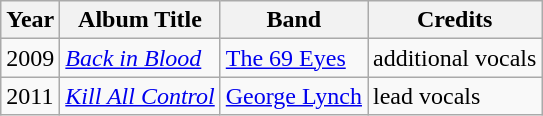<table class="wikitable">
<tr>
<th>Year</th>
<th>Album Title</th>
<th>Band</th>
<th>Credits</th>
</tr>
<tr>
<td>2009</td>
<td><em><a href='#'>Back in Blood</a></em></td>
<td><a href='#'>The 69 Eyes</a></td>
<td>additional vocals</td>
</tr>
<tr>
<td>2011</td>
<td><em><a href='#'>Kill All Control</a></em></td>
<td><a href='#'>George Lynch</a></td>
<td>lead vocals</td>
</tr>
</table>
